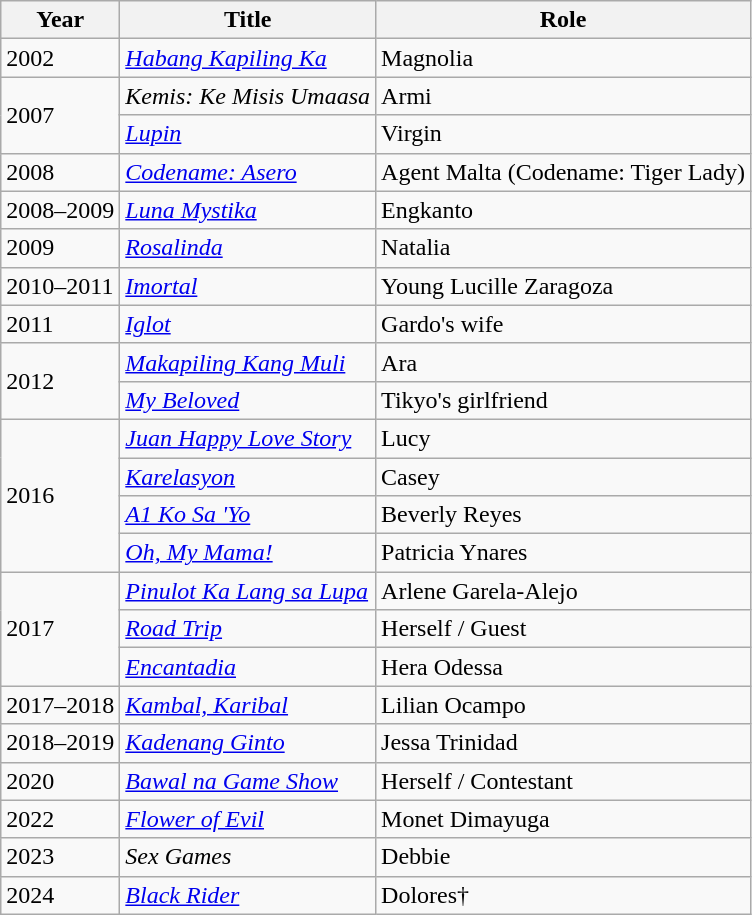<table class="wikitable sortable">
<tr>
<th>Year</th>
<th>Title</th>
<th>Role</th>
</tr>
<tr>
<td>2002</td>
<td><em><a href='#'>Habang Kapiling Ka</a></em></td>
<td>Magnolia</td>
</tr>
<tr>
<td rowspan="2">2007</td>
<td><em>Kemis: Ke Misis Umaasa</em></td>
<td>Armi</td>
</tr>
<tr>
<td><em><a href='#'>Lupin</a></em></td>
<td>Virgin</td>
</tr>
<tr>
<td>2008</td>
<td><em><a href='#'>Codename: Asero</a></em></td>
<td>Agent Malta (Codename: Tiger Lady)</td>
</tr>
<tr>
<td>2008–2009</td>
<td><em><a href='#'>Luna Mystika</a></em></td>
<td>Engkanto</td>
</tr>
<tr>
<td>2009</td>
<td><em><a href='#'>Rosalinda</a></em></td>
<td>Natalia</td>
</tr>
<tr>
<td>2010–2011</td>
<td><em><a href='#'>Imortal</a></em></td>
<td>Young Lucille Zaragoza</td>
</tr>
<tr>
<td>2011</td>
<td><em><a href='#'>Iglot</a></em></td>
<td>Gardo's wife</td>
</tr>
<tr>
<td rowspan="2">2012</td>
<td><em><a href='#'>Makapiling Kang Muli</a></em></td>
<td>Ara</td>
</tr>
<tr>
<td><em><a href='#'>My Beloved</a></em></td>
<td>Tikyo's girlfriend</td>
</tr>
<tr>
<td rowspan="4">2016</td>
<td><em><a href='#'>Juan Happy Love Story</a></em></td>
<td>Lucy</td>
</tr>
<tr>
<td><em><a href='#'>Karelasyon</a></em></td>
<td>Casey</td>
</tr>
<tr>
<td><em><a href='#'>A1 Ko Sa 'Yo</a></em></td>
<td>Beverly Reyes</td>
</tr>
<tr>
<td><em><a href='#'>Oh, My Mama!</a></em></td>
<td>Patricia Ynares</td>
</tr>
<tr>
<td rowspan="3">2017</td>
<td><em><a href='#'>Pinulot Ka Lang sa Lupa</a></em></td>
<td>Arlene Garela-Alejo</td>
</tr>
<tr>
<td><a href='#'><em>Road Trip</em></a></td>
<td>Herself / Guest</td>
</tr>
<tr>
<td><em><a href='#'>Encantadia</a></em></td>
<td>Hera Odessa</td>
</tr>
<tr>
<td>2017–2018</td>
<td><em><a href='#'>Kambal, Karibal</a></em></td>
<td>Lilian Ocampo</td>
</tr>
<tr>
<td>2018–2019</td>
<td><em><a href='#'>Kadenang Ginto</a></em></td>
<td>Jessa Trinidad</td>
</tr>
<tr>
<td>2020</td>
<td><em><a href='#'>Bawal na Game Show</a></em></td>
<td>Herself / Contestant</td>
</tr>
<tr>
<td>2022</td>
<td><em><a href='#'>Flower of Evil</a></em></td>
<td>Monet Dimayuga</td>
</tr>
<tr>
<td>2023</td>
<td><em>Sex Games</em></td>
<td>Debbie</td>
</tr>
<tr>
<td>2024</td>
<td><em><a href='#'> Black Rider</a></em></td>
<td>Dolores†</td>
</tr>
</table>
